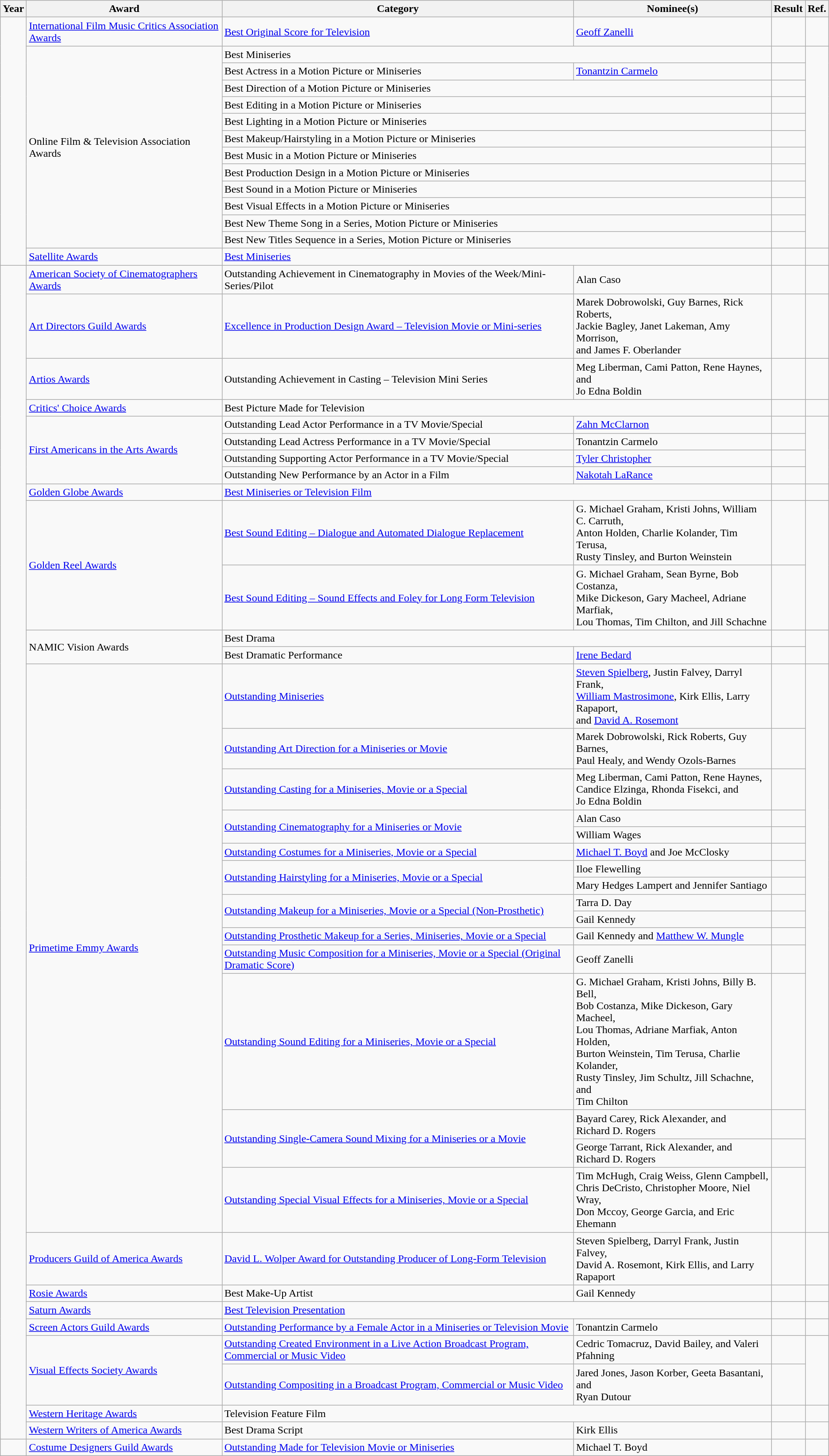<table class="wikitable sortable">
<tr>
<th>Year</th>
<th>Award</th>
<th>Category</th>
<th>Nominee(s)</th>
<th>Result</th>
<th>Ref.</th>
</tr>
<tr>
<td rowspan="14"></td>
<td><a href='#'>International Film Music Critics Association Awards</a></td>
<td><a href='#'>Best Original Score for Television</a></td>
<td><a href='#'>Geoff Zanelli</a></td>
<td></td>
<td align="center"></td>
</tr>
<tr>
<td rowspan="12">Online Film & Television Association Awards</td>
<td colspan="2">Best Miniseries</td>
<td></td>
<td align="center" rowspan="12"></td>
</tr>
<tr>
<td>Best Actress in a Motion Picture or Miniseries</td>
<td><a href='#'>Tonantzin Carmelo</a></td>
<td></td>
</tr>
<tr>
<td colspan="2">Best Direction of a Motion Picture or Miniseries</td>
<td></td>
</tr>
<tr>
<td colspan="2">Best Editing in a Motion Picture or Miniseries</td>
<td></td>
</tr>
<tr>
<td colspan="2">Best Lighting in a Motion Picture or Miniseries</td>
<td></td>
</tr>
<tr>
<td colspan="2">Best Makeup/Hairstyling in a Motion Picture or Miniseries</td>
<td></td>
</tr>
<tr>
<td colspan="2">Best Music in a Motion Picture or Miniseries</td>
<td></td>
</tr>
<tr>
<td colspan="2">Best Production Design in a Motion Picture or Miniseries</td>
<td></td>
</tr>
<tr>
<td colspan="2">Best Sound in a Motion Picture or Miniseries</td>
<td></td>
</tr>
<tr>
<td colspan="2">Best Visual Effects in a Motion Picture or Miniseries</td>
<td></td>
</tr>
<tr>
<td colspan="2">Best New Theme Song in a Series, Motion Picture or Miniseries</td>
<td></td>
</tr>
<tr>
<td colspan="2">Best New Titles Sequence in a Series, Motion Picture or Miniseries</td>
<td></td>
</tr>
<tr>
<td><a href='#'>Satellite Awards</a></td>
<td colspan="2"><a href='#'>Best Miniseries</a></td>
<td></td>
<td align="center"></td>
</tr>
<tr>
<td rowspan="37"></td>
<td><a href='#'>American Society of Cinematographers Awards</a></td>
<td>Outstanding Achievement in Cinematography in Movies of the Week/Mini-Series/Pilot</td>
<td>Alan Caso </td>
<td></td>
<td align="center"></td>
</tr>
<tr>
<td><a href='#'>Art Directors Guild Awards</a></td>
<td><a href='#'>Excellence in Production Design Award – Television Movie or Mini-series</a></td>
<td>Marek Dobrowolski, Guy Barnes, Rick Roberts, <br> Jackie Bagley, Janet Lakeman, Amy Morrison, <br> and James F. Oberlander</td>
<td></td>
<td align="center"></td>
</tr>
<tr>
<td><a href='#'>Artios Awards</a></td>
<td>Outstanding Achievement in Casting – Television Mini Series</td>
<td>Meg Liberman, Cami Patton, Rene Haynes, and <br> Jo Edna Boldin</td>
<td></td>
<td align="center"></td>
</tr>
<tr>
<td><a href='#'>Critics' Choice Awards</a></td>
<td colspan="2">Best Picture Made for Television</td>
<td></td>
<td align="center"></td>
</tr>
<tr>
<td rowspan="4"><a href='#'>First Americans in the Arts Awards</a></td>
<td>Outstanding Lead Actor Performance in a TV Movie/Special</td>
<td><a href='#'>Zahn McClarnon</a></td>
<td></td>
<td align="center" rowspan="4"></td>
</tr>
<tr>
<td>Outstanding Lead Actress Performance in a TV Movie/Special</td>
<td>Tonantzin Carmelo</td>
<td></td>
</tr>
<tr>
<td>Outstanding Supporting Actor Performance in a TV Movie/Special</td>
<td><a href='#'>Tyler Christopher</a></td>
<td></td>
</tr>
<tr>
<td>Outstanding New Performance by an Actor in a Film</td>
<td><a href='#'>Nakotah LaRance</a></td>
<td></td>
</tr>
<tr>
<td><a href='#'>Golden Globe Awards</a></td>
<td colspan="2"><a href='#'>Best Miniseries or Television Film</a></td>
<td></td>
<td align="center"></td>
</tr>
<tr>
<td rowspan="2"><a href='#'>Golden Reel Awards</a></td>
<td><a href='#'>Best Sound Editing – Dialogue and Automated Dialogue Replacement</a></td>
<td>G. Michael Graham, Kristi Johns, William C. Carruth, <br> Anton Holden, Charlie Kolander, Tim Terusa, <br> Rusty Tinsley, and Burton Weinstein <br> </td>
<td></td>
<td align="center" rowspan="2"></td>
</tr>
<tr>
<td><a href='#'>Best Sound Editing – Sound Effects and Foley for Long Form Television</a></td>
<td>G. Michael Graham, Sean Byrne, Bob Costanza, <br> Mike Dickeson, Gary Macheel, Adriane Marfiak, <br> Lou Thomas, Tim Chilton, and Jill Schachne <br> </td>
<td></td>
</tr>
<tr>
<td rowspan="2">NAMIC Vision Awards</td>
<td colspan="2">Best Drama</td>
<td></td>
<td align="center" rowspan="2"></td>
</tr>
<tr>
<td>Best Dramatic Performance</td>
<td><a href='#'>Irene Bedard</a></td>
<td></td>
</tr>
<tr>
<td rowspan="16"><a href='#'>Primetime Emmy Awards</a></td>
<td><a href='#'>Outstanding Miniseries</a></td>
<td><a href='#'>Steven Spielberg</a>, Justin Falvey, Darryl Frank, <br> <a href='#'>William Mastrosimone</a>, Kirk Ellis, Larry Rapaport, <br> and <a href='#'>David A. Rosemont</a></td>
<td></td>
<td align="center" rowspan="16"></td>
</tr>
<tr>
<td><a href='#'>Outstanding Art Direction for a Miniseries or Movie</a></td>
<td>Marek Dobrowolski, Rick Roberts, Guy Barnes, <br> Paul Healy, and Wendy Ozols-Barnes</td>
<td></td>
</tr>
<tr>
<td><a href='#'>Outstanding Casting for a Miniseries, Movie or a Special</a></td>
<td>Meg Liberman, Cami Patton, Rene Haynes, <br> Candice Elzinga, Rhonda Fisekci, and <br> Jo Edna Boldin</td>
<td></td>
</tr>
<tr>
<td rowspan="2"><a href='#'>Outstanding Cinematography for a Miniseries or Movie</a></td>
<td>Alan Caso </td>
<td></td>
</tr>
<tr>
<td>William Wages </td>
<td></td>
</tr>
<tr>
<td><a href='#'>Outstanding Costumes for a Miniseries, Movie or a Special</a></td>
<td><a href='#'>Michael T. Boyd</a> and Joe McClosky <br> </td>
<td></td>
</tr>
<tr>
<td rowspan="2"><a href='#'>Outstanding Hairstyling for a Miniseries, Movie or a Special</a></td>
<td>Iloe Flewelling </td>
<td></td>
</tr>
<tr>
<td>Mary Hedges Lampert and Jennifer Santiago <br> </td>
<td></td>
</tr>
<tr>
<td rowspan="2"><a href='#'>Outstanding Makeup for a Miniseries, Movie or a Special (Non-Prosthetic)</a></td>
<td>Tarra D. Day </td>
<td></td>
</tr>
<tr>
<td>Gail Kennedy </td>
<td></td>
</tr>
<tr>
<td><a href='#'>Outstanding Prosthetic Makeup for a Series, Miniseries, Movie or a Special</a></td>
<td>Gail Kennedy and <a href='#'>Matthew W. Mungle</a> <br> </td>
<td></td>
</tr>
<tr>
<td><a href='#'>Outstanding Music Composition for a Miniseries, Movie or a Special (Original Dramatic Score)</a></td>
<td>Geoff Zanelli</td>
<td></td>
</tr>
<tr>
<td><a href='#'>Outstanding Sound Editing for a Miniseries, Movie or a Special</a></td>
<td>G. Michael Graham, Kristi Johns, Billy B. Bell, <br> Bob Costanza, Mike Dickeson, Gary Macheel, <br> Lou Thomas, Adriane Marfiak, Anton Holden, <br> Burton Weinstein, Tim Terusa, Charlie Kolander, <br> Rusty Tinsley, Jim Schultz, Jill Schachne, and <br> Tim Chilton </td>
<td></td>
</tr>
<tr>
<td rowspan="2"><a href='#'>Outstanding Single-Camera Sound Mixing for a Miniseries or a Movie</a></td>
<td>Bayard Carey, Rick Alexander, and <br> Richard D. Rogers </td>
<td></td>
</tr>
<tr>
<td>George Tarrant, Rick Alexander, and <br> Richard D. Rogers </td>
<td></td>
</tr>
<tr>
<td><a href='#'>Outstanding Special Visual Effects for a Miniseries, Movie or a Special</a></td>
<td>Tim McHugh, Craig Weiss, Glenn Campbell, <br> Chris DeCristo, Christopher Moore, Niel Wray, <br> Don Mccoy, George Garcia, and Eric Ehemann <br> </td>
<td></td>
</tr>
<tr>
<td><a href='#'>Producers Guild of America Awards</a></td>
<td><a href='#'>David L. Wolper Award for Outstanding Producer of Long-Form Television</a></td>
<td>Steven Spielberg, Darryl Frank, Justin Falvey, <br> David A. Rosemont, Kirk Ellis, and Larry Rapaport</td>
<td></td>
<td align="center"></td>
</tr>
<tr>
<td><a href='#'>Rosie Awards</a></td>
<td>Best Make-Up Artist</td>
<td>Gail Kennedy</td>
<td></td>
<td align="center"></td>
</tr>
<tr>
<td><a href='#'>Saturn Awards</a></td>
<td colspan="2"><a href='#'>Best Television Presentation</a></td>
<td></td>
<td align="center"></td>
</tr>
<tr>
<td><a href='#'>Screen Actors Guild Awards</a></td>
<td><a href='#'>Outstanding Performance by a Female Actor in a Miniseries or Television Movie</a></td>
<td>Tonantzin Carmelo</td>
<td></td>
<td align="center"></td>
</tr>
<tr>
<td rowspan="2"><a href='#'>Visual Effects Society Awards</a></td>
<td><a href='#'>Outstanding Created Environment in a Live Action Broadcast Program, Commercial or Music Video</a></td>
<td>Cedric Tomacruz, David Bailey, and Valeri Pfahning <br> </td>
<td></td>
<td align="center" rowspan="2"></td>
</tr>
<tr>
<td><a href='#'>Outstanding Compositing in a Broadcast Program, Commercial or Music Video</a></td>
<td>Jared Jones, Jason Korber, Geeta Basantani, and <br> Ryan Dutour </td>
<td></td>
</tr>
<tr>
<td><a href='#'>Western Heritage Awards</a></td>
<td colspan="2">Television Feature Film</td>
<td></td>
<td align="center"></td>
</tr>
<tr>
<td><a href='#'>Western Writers of America Awards</a></td>
<td>Best Drama Script</td>
<td>Kirk Ellis </td>
<td></td>
<td align="center"></td>
</tr>
<tr>
<td></td>
<td><a href='#'>Costume Designers Guild Awards</a></td>
<td><a href='#'>Outstanding Made for Television Movie or Miniseries</a></td>
<td>Michael T. Boyd</td>
<td></td>
<td align="center"></td>
</tr>
</table>
